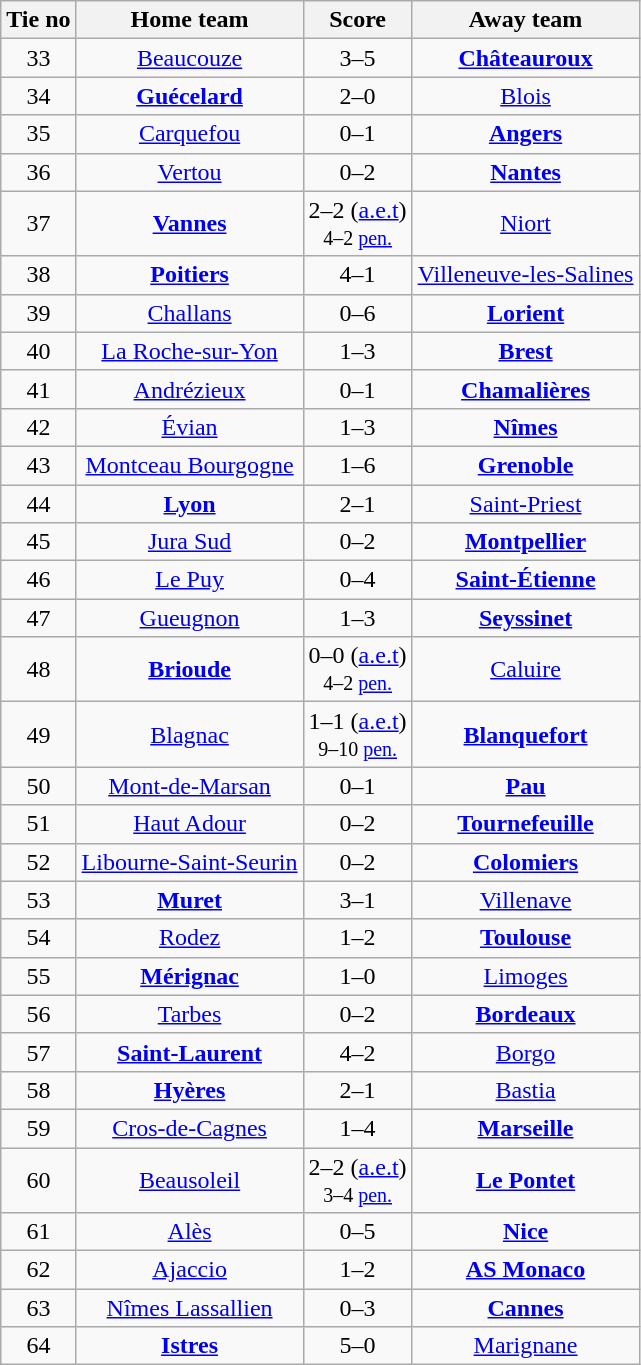<table class="wikitable" style="text-align:center">
<tr>
<th>Tie no</th>
<th>Home team</th>
<th>Score</th>
<th>Away team</th>
</tr>
<tr>
<td>33</td>
<td><a href='#'>Beaucouze</a></td>
<td>3–5</td>
<td><strong><a href='#'>Châteauroux</a></strong></td>
</tr>
<tr>
<td>34</td>
<td><strong><a href='#'>Guécelard</a></strong></td>
<td>2–0</td>
<td><a href='#'>Blois</a></td>
</tr>
<tr>
<td>35</td>
<td><a href='#'>Carquefou</a></td>
<td>0–1</td>
<td><strong><a href='#'>Angers</a></strong></td>
</tr>
<tr>
<td>36</td>
<td><a href='#'>Vertou</a></td>
<td>0–2</td>
<td><strong><a href='#'>Nantes</a></strong></td>
</tr>
<tr>
<td>37</td>
<td><strong><a href='#'>Vannes</a></strong></td>
<td>2–2 (<a href='#'>a.e.t</a>) <br> <small>4–2 <a href='#'>pen.</a></small></td>
<td><a href='#'>Niort</a></td>
</tr>
<tr>
<td>38</td>
<td><strong><a href='#'>Poitiers</a></strong></td>
<td>4–1</td>
<td><a href='#'>Villeneuve-les-Salines</a></td>
</tr>
<tr>
<td>39</td>
<td><a href='#'>Challans</a></td>
<td>0–6</td>
<td><strong><a href='#'>Lorient</a></strong></td>
</tr>
<tr>
<td>40</td>
<td><a href='#'>La Roche-sur-Yon</a></td>
<td>1–3</td>
<td><strong><a href='#'>Brest</a></strong></td>
</tr>
<tr>
<td>41</td>
<td><a href='#'>Andrézieux</a></td>
<td>0–1</td>
<td><strong><a href='#'>Chamalières</a></strong></td>
</tr>
<tr>
<td>42</td>
<td><a href='#'>Évian</a></td>
<td>1–3</td>
<td><strong><a href='#'>Nîmes</a></strong></td>
</tr>
<tr>
<td>43</td>
<td><a href='#'>Montceau Bourgogne</a></td>
<td>1–6</td>
<td><strong><a href='#'>Grenoble</a></strong></td>
</tr>
<tr>
<td>44</td>
<td><strong><a href='#'>Lyon</a></strong></td>
<td>2–1</td>
<td><a href='#'>Saint-Priest</a></td>
</tr>
<tr>
<td>45</td>
<td><a href='#'>Jura Sud</a></td>
<td>0–2</td>
<td><strong><a href='#'>Montpellier</a></strong></td>
</tr>
<tr>
<td>46</td>
<td><a href='#'>Le Puy</a></td>
<td>0–4</td>
<td><strong><a href='#'>Saint-Étienne</a></strong></td>
</tr>
<tr>
<td>47</td>
<td><a href='#'>Gueugnon</a></td>
<td>1–3</td>
<td><strong><a href='#'>Seyssinet</a></strong></td>
</tr>
<tr>
<td>48</td>
<td><strong><a href='#'>Brioude</a></strong></td>
<td>0–0 (<a href='#'>a.e.t</a>) <br> <small>4–2 <a href='#'>pen.</a></small></td>
<td><a href='#'>Caluire</a></td>
</tr>
<tr>
<td>49</td>
<td><a href='#'>Blagnac</a></td>
<td>1–1 (<a href='#'>a.e.t</a>) <br> <small>9–10 <a href='#'>pen.</a></small></td>
<td><strong><a href='#'>Blanquefort</a></strong></td>
</tr>
<tr>
<td>50</td>
<td><a href='#'>Mont-de-Marsan</a></td>
<td>0–1</td>
<td><strong><a href='#'>Pau</a></strong></td>
</tr>
<tr>
<td>51</td>
<td><a href='#'>Haut Adour</a></td>
<td>0–2</td>
<td><strong><a href='#'>Tournefeuille</a></strong></td>
</tr>
<tr>
<td>52</td>
<td><a href='#'>Libourne-Saint-Seurin</a></td>
<td>0–2</td>
<td><strong><a href='#'>Colomiers</a></strong></td>
</tr>
<tr>
<td>53</td>
<td><strong><a href='#'>Muret</a></strong></td>
<td>3–1</td>
<td><a href='#'>Villenave</a></td>
</tr>
<tr>
<td>54</td>
<td><a href='#'>Rodez</a></td>
<td>1–2</td>
<td><strong><a href='#'>Toulouse</a></strong></td>
</tr>
<tr>
<td>55</td>
<td><strong><a href='#'>Mérignac</a></strong></td>
<td>1–0</td>
<td><a href='#'>Limoges</a></td>
</tr>
<tr>
<td>56</td>
<td><a href='#'>Tarbes</a></td>
<td>0–2</td>
<td><strong><a href='#'>Bordeaux</a></strong></td>
</tr>
<tr>
<td>57</td>
<td><strong><a href='#'>Saint-Laurent</a></strong></td>
<td>4–2</td>
<td><a href='#'>Borgo</a></td>
</tr>
<tr>
<td>58</td>
<td><strong><a href='#'>Hyères</a></strong></td>
<td>2–1</td>
<td><a href='#'>Bastia</a></td>
</tr>
<tr>
<td>59</td>
<td><a href='#'>Cros-de-Cagnes</a></td>
<td>1–4</td>
<td><strong><a href='#'>Marseille</a></strong></td>
</tr>
<tr>
<td>60</td>
<td><a href='#'>Beausoleil</a></td>
<td>2–2 (<a href='#'>a.e.t</a>) <br> <small>3–4 <a href='#'>pen.</a></small></td>
<td><strong><a href='#'>Le Pontet</a></strong></td>
</tr>
<tr>
<td>61</td>
<td><a href='#'>Alès</a></td>
<td>0–5</td>
<td><strong><a href='#'>Nice</a></strong></td>
</tr>
<tr>
<td>62</td>
<td><a href='#'>Ajaccio</a></td>
<td>1–2</td>
<td><strong><a href='#'>AS Monaco</a></strong></td>
</tr>
<tr>
<td>63</td>
<td><a href='#'>Nîmes Lassallien</a></td>
<td>0–3</td>
<td><strong><a href='#'>Cannes</a></strong></td>
</tr>
<tr>
<td>64</td>
<td><strong><a href='#'>Istres</a></strong></td>
<td>5–0</td>
<td><a href='#'>Marignane</a></td>
</tr>
</table>
